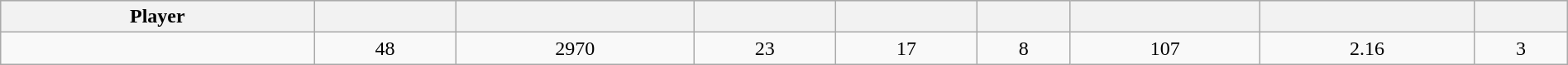<table class="wikitable sortable" style="width:100%;">
<tr style="text-align:center; background:#ddd;">
<th>Player</th>
<th></th>
<th></th>
<th></th>
<th></th>
<th></th>
<th></th>
<th></th>
<th></th>
</tr>
<tr align=center>
<td></td>
<td>48</td>
<td>2970</td>
<td>23</td>
<td>17</td>
<td>8</td>
<td>107</td>
<td>2.16</td>
<td>3</td>
</tr>
</table>
